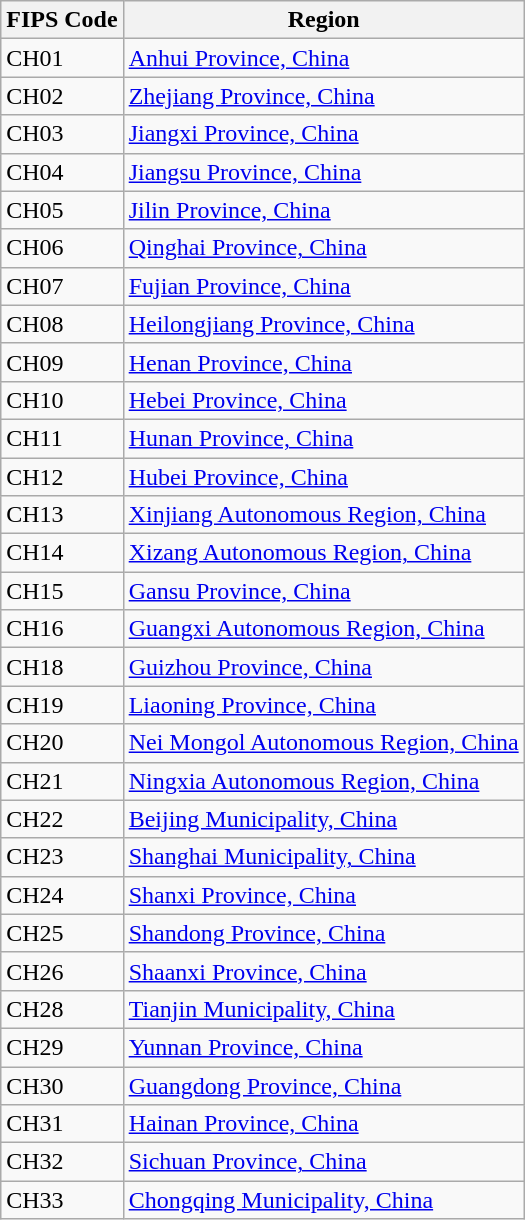<table class="wikitable">
<tr>
<th>FIPS Code</th>
<th>Region</th>
</tr>
<tr>
<td>CH01</td>
<td><a href='#'>Anhui Province, China</a></td>
</tr>
<tr>
<td>CH02</td>
<td><a href='#'>Zhejiang Province, China</a></td>
</tr>
<tr>
<td>CH03</td>
<td><a href='#'>Jiangxi Province, China</a></td>
</tr>
<tr>
<td>CH04</td>
<td><a href='#'>Jiangsu Province, China</a></td>
</tr>
<tr>
<td>CH05</td>
<td><a href='#'>Jilin Province, China</a></td>
</tr>
<tr>
<td>CH06</td>
<td><a href='#'>Qinghai Province, China</a></td>
</tr>
<tr>
<td>CH07</td>
<td><a href='#'>Fujian Province, China</a></td>
</tr>
<tr>
<td>CH08</td>
<td><a href='#'>Heilongjiang Province, China</a></td>
</tr>
<tr>
<td>CH09</td>
<td><a href='#'>Henan Province, China</a></td>
</tr>
<tr>
<td>CH10</td>
<td><a href='#'>Hebei Province, China</a></td>
</tr>
<tr>
<td>CH11</td>
<td><a href='#'>Hunan Province, China</a></td>
</tr>
<tr>
<td>CH12</td>
<td><a href='#'>Hubei Province, China</a></td>
</tr>
<tr>
<td>CH13</td>
<td><a href='#'>Xinjiang Autonomous Region, China</a></td>
</tr>
<tr>
<td>CH14</td>
<td><a href='#'>Xizang Autonomous Region, China</a></td>
</tr>
<tr>
<td>CH15</td>
<td><a href='#'>Gansu Province, China</a></td>
</tr>
<tr>
<td>CH16</td>
<td><a href='#'>Guangxi Autonomous Region, China</a></td>
</tr>
<tr>
<td>CH18</td>
<td><a href='#'>Guizhou Province, China</a></td>
</tr>
<tr>
<td>CH19</td>
<td><a href='#'>Liaoning Province, China</a></td>
</tr>
<tr>
<td>CH20</td>
<td><a href='#'>Nei Mongol Autonomous Region, China</a></td>
</tr>
<tr>
<td>CH21</td>
<td><a href='#'>Ningxia Autonomous Region, China</a></td>
</tr>
<tr>
<td>CH22</td>
<td><a href='#'>Beijing Municipality, China</a></td>
</tr>
<tr>
<td>CH23</td>
<td><a href='#'>Shanghai Municipality, China</a></td>
</tr>
<tr>
<td>CH24</td>
<td><a href='#'>Shanxi Province, China</a></td>
</tr>
<tr>
<td>CH25</td>
<td><a href='#'>Shandong Province, China</a></td>
</tr>
<tr>
<td>CH26</td>
<td><a href='#'>Shaanxi Province, China</a></td>
</tr>
<tr>
<td>CH28</td>
<td><a href='#'>Tianjin Municipality, China</a></td>
</tr>
<tr>
<td>CH29</td>
<td><a href='#'>Yunnan Province, China</a></td>
</tr>
<tr>
<td>CH30</td>
<td><a href='#'>Guangdong Province, China</a></td>
</tr>
<tr>
<td>CH31</td>
<td><a href='#'>Hainan Province, China</a></td>
</tr>
<tr>
<td>CH32</td>
<td><a href='#'>Sichuan Province, China</a></td>
</tr>
<tr>
<td>CH33</td>
<td><a href='#'>Chongqing Municipality, China</a></td>
</tr>
</table>
